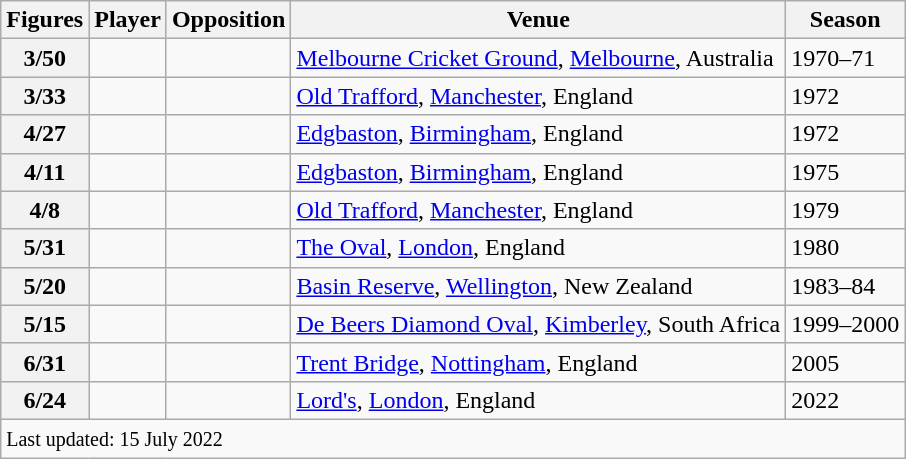<table class="wikitable plainrowheaders sortable">
<tr>
<th scope="col">Figures</th>
<th scope="col">Player</th>
<th scope="col">Opposition</th>
<th scope="col">Venue</th>
<th scope="col">Season</th>
</tr>
<tr>
<th>3/50</th>
<td></td>
<td></td>
<td><a href='#'>Melbourne Cricket Ground</a>, <a href='#'>Melbourne</a>, Australia</td>
<td>1970–71</td>
</tr>
<tr>
<th>3/33</th>
<td></td>
<td></td>
<td><a href='#'>Old Trafford</a>, <a href='#'>Manchester</a>, England</td>
<td>1972</td>
</tr>
<tr>
<th>4/27</th>
<td></td>
<td></td>
<td><a href='#'>Edgbaston</a>, <a href='#'>Birmingham</a>, England</td>
<td>1972</td>
</tr>
<tr>
<th>4/11</th>
<td></td>
<td></td>
<td><a href='#'>Edgbaston</a>, <a href='#'>Birmingham</a>, England</td>
<td>1975 </td>
</tr>
<tr>
<th>4/8</th>
<td></td>
<td></td>
<td><a href='#'>Old Trafford</a>, <a href='#'>Manchester</a>, England</td>
<td>1979 </td>
</tr>
<tr>
<th>5/31</th>
<td></td>
<td></td>
<td><a href='#'>The Oval</a>, <a href='#'>London</a>, England</td>
<td>1980</td>
</tr>
<tr>
<th>5/20</th>
<td></td>
<td></td>
<td><a href='#'>Basin Reserve</a>, <a href='#'>Wellington</a>, New Zealand</td>
<td>1983–84</td>
</tr>
<tr>
<th>5/15</th>
<td></td>
<td></td>
<td><a href='#'>De Beers Diamond Oval</a>, <a href='#'>Kimberley</a>, South Africa</td>
<td>1999–2000</td>
</tr>
<tr>
<th>6/31</th>
<td></td>
<td></td>
<td><a href='#'>Trent Bridge</a>, <a href='#'>Nottingham</a>, England</td>
<td>2005</td>
</tr>
<tr>
<th>6/24</th>
<td></td>
<td></td>
<td><a href='#'>Lord's</a>, <a href='#'>London</a>, England</td>
<td>2022</td>
</tr>
<tr class="sortbottom">
<td colspan="5"><small>Last updated: 15 July 2022</small></td>
</tr>
</table>
